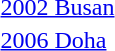<table>
<tr>
<td><a href='#'>2002 Busan</a></td>
<td></td>
<td></td>
<td></td>
</tr>
<tr>
<td><a href='#'>2006 Doha</a></td>
<td></td>
<td></td>
<td></td>
</tr>
</table>
